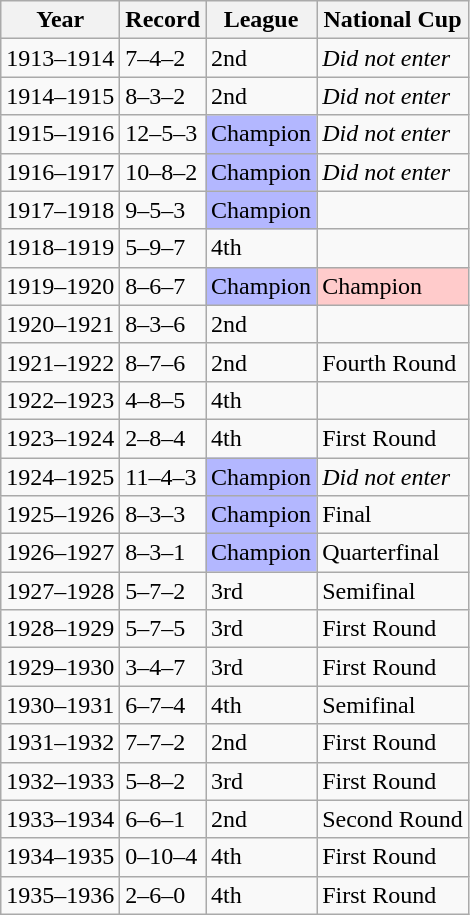<table class="wikitable">
<tr>
<th>Year</th>
<th>Record</th>
<th>League</th>
<th>National Cup</th>
</tr>
<tr>
<td>1913–1914</td>
<td>7–4–2</td>
<td>2nd</td>
<td><em>Did not enter</em></td>
</tr>
<tr>
<td>1914–1915</td>
<td>8–3–2</td>
<td>2nd</td>
<td><em>Did not enter</em></td>
</tr>
<tr>
<td>1915–1916</td>
<td>12–5–3</td>
<td bgcolor="B3B7FF">Champion</td>
<td><em>Did not enter</em></td>
</tr>
<tr>
<td>1916–1917</td>
<td>10–8–2</td>
<td bgcolor="B3B7FF">Champion</td>
<td><em>Did not enter</em></td>
</tr>
<tr>
<td>1917–1918</td>
<td>9–5–3</td>
<td bgcolor="B3B7FF">Champion</td>
<td></td>
</tr>
<tr>
<td>1918–1919</td>
<td>5–9–7</td>
<td>4th</td>
<td></td>
</tr>
<tr>
<td>1919–1920</td>
<td>8–6–7</td>
<td bgcolor="B3B7FF">Champion</td>
<td bgcolor="FFCBCB">Champion</td>
</tr>
<tr>
<td>1920–1921</td>
<td>8–3–6</td>
<td>2nd</td>
<td></td>
</tr>
<tr>
<td>1921–1922</td>
<td>8–7–6</td>
<td>2nd</td>
<td>Fourth Round</td>
</tr>
<tr>
<td>1922–1923</td>
<td>4–8–5</td>
<td>4th</td>
<td></td>
</tr>
<tr>
<td>1923–1924</td>
<td>2–8–4</td>
<td>4th</td>
<td>First Round</td>
</tr>
<tr>
<td>1924–1925</td>
<td>11–4–3</td>
<td bgcolor="B3B7FF">Champion</td>
<td><em>Did not enter</em></td>
</tr>
<tr>
<td>1925–1926</td>
<td>8–3–3</td>
<td bgcolor="B3B7FF">Champion</td>
<td>Final</td>
</tr>
<tr>
<td>1926–1927</td>
<td>8–3–1</td>
<td bgcolor="B3B7FF">Champion</td>
<td>Quarterfinal</td>
</tr>
<tr>
<td>1927–1928</td>
<td>5–7–2</td>
<td>3rd</td>
<td>Semifinal</td>
</tr>
<tr>
<td>1928–1929</td>
<td>5–7–5</td>
<td>3rd</td>
<td>First Round</td>
</tr>
<tr>
<td>1929–1930</td>
<td>3–4–7</td>
<td>3rd</td>
<td>First Round</td>
</tr>
<tr>
<td>1930–1931</td>
<td>6–7–4</td>
<td>4th</td>
<td>Semifinal</td>
</tr>
<tr>
<td>1931–1932</td>
<td>7–7–2</td>
<td>2nd</td>
<td>First Round</td>
</tr>
<tr>
<td>1932–1933</td>
<td>5–8–2</td>
<td>3rd</td>
<td>First Round</td>
</tr>
<tr>
<td>1933–1934</td>
<td>6–6–1</td>
<td>2nd</td>
<td>Second Round</td>
</tr>
<tr>
<td>1934–1935</td>
<td>0–10–4</td>
<td>4th</td>
<td>First Round</td>
</tr>
<tr>
<td>1935–1936</td>
<td>2–6–0</td>
<td>4th</td>
<td>First Round</td>
</tr>
</table>
